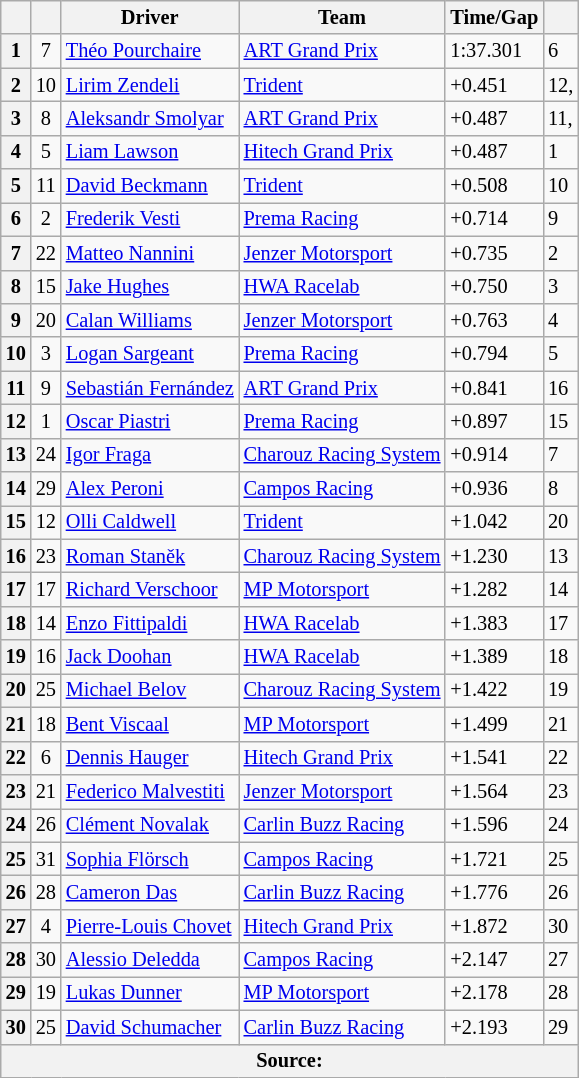<table class="wikitable" style="font-size:85%">
<tr>
<th></th>
<th></th>
<th>Driver</th>
<th>Team</th>
<th>Time/Gap</th>
<th></th>
</tr>
<tr>
<th>1</th>
<td align="center">7</td>
<td> <a href='#'>Théo Pourchaire</a></td>
<td><a href='#'>ART Grand Prix</a></td>
<td>1:37.301</td>
<td>6</td>
</tr>
<tr>
<th>2</th>
<td align="center">10</td>
<td> <a href='#'>Lirim Zendeli</a></td>
<td><a href='#'>Trident</a></td>
<td>+0.451</td>
<td>12,</td>
</tr>
<tr>
<th>3</th>
<td align="center">8</td>
<td> <a href='#'>Aleksandr Smolyar</a></td>
<td><a href='#'>ART Grand Prix</a></td>
<td>+0.487</td>
<td>11,</td>
</tr>
<tr>
<th>4</th>
<td align="center">5</td>
<td> <a href='#'>Liam Lawson</a></td>
<td><a href='#'>Hitech Grand Prix</a></td>
<td>+0.487</td>
<td>1</td>
</tr>
<tr>
<th>5</th>
<td align="center">11</td>
<td> <a href='#'>David Beckmann</a></td>
<td><a href='#'>Trident</a></td>
<td>+0.508</td>
<td>10</td>
</tr>
<tr>
<th>6</th>
<td align="center">2</td>
<td> <a href='#'>Frederik Vesti</a></td>
<td><a href='#'>Prema Racing</a></td>
<td>+0.714</td>
<td>9</td>
</tr>
<tr>
<th>7</th>
<td align="center">22</td>
<td> <a href='#'>Matteo Nannini</a></td>
<td><a href='#'>Jenzer Motorsport</a></td>
<td>+0.735</td>
<td>2</td>
</tr>
<tr>
<th>8</th>
<td align="center">15</td>
<td> <a href='#'>Jake Hughes</a></td>
<td><a href='#'>HWA Racelab</a></td>
<td>+0.750</td>
<td>3</td>
</tr>
<tr>
<th>9</th>
<td align="center">20</td>
<td> <a href='#'>Calan Williams</a></td>
<td><a href='#'>Jenzer Motorsport</a></td>
<td>+0.763</td>
<td>4</td>
</tr>
<tr>
<th>10</th>
<td align="center">3</td>
<td> <a href='#'>Logan Sargeant</a></td>
<td><a href='#'>Prema Racing</a></td>
<td>+0.794</td>
<td>5</td>
</tr>
<tr>
<th>11</th>
<td align="center">9</td>
<td> <a href='#'>Sebastián Fernández</a></td>
<td><a href='#'>ART Grand Prix</a></td>
<td>+0.841</td>
<td>16</td>
</tr>
<tr>
<th>12</th>
<td align="center">1</td>
<td> <a href='#'>Oscar Piastri</a></td>
<td><a href='#'>Prema Racing</a></td>
<td>+0.897</td>
<td>15</td>
</tr>
<tr>
<th>13</th>
<td align="center">24</td>
<td> <a href='#'>Igor Fraga</a></td>
<td><a href='#'>Charouz Racing System</a></td>
<td>+0.914</td>
<td>7</td>
</tr>
<tr>
<th>14</th>
<td align="center">29</td>
<td> <a href='#'>Alex Peroni</a></td>
<td><a href='#'>Campos Racing</a></td>
<td>+0.936</td>
<td>8</td>
</tr>
<tr>
<th>15</th>
<td align="center">12</td>
<td> <a href='#'>Olli Caldwell</a></td>
<td><a href='#'>Trident</a></td>
<td>+1.042</td>
<td>20</td>
</tr>
<tr>
<th>16</th>
<td align="center">23</td>
<td> <a href='#'>Roman Staněk</a></td>
<td><a href='#'>Charouz Racing System</a></td>
<td>+1.230</td>
<td>13</td>
</tr>
<tr>
<th>17</th>
<td align="center">17</td>
<td> <a href='#'>Richard Verschoor</a></td>
<td><a href='#'>MP Motorsport</a></td>
<td>+1.282</td>
<td>14</td>
</tr>
<tr>
<th>18</th>
<td align="center">14</td>
<td> <a href='#'>Enzo Fittipaldi</a></td>
<td><a href='#'>HWA Racelab</a></td>
<td>+1.383</td>
<td>17</td>
</tr>
<tr>
<th>19</th>
<td align="center">16</td>
<td> <a href='#'>Jack Doohan</a></td>
<td><a href='#'>HWA Racelab</a></td>
<td>+1.389</td>
<td>18</td>
</tr>
<tr>
<th>20</th>
<td align="center">25</td>
<td> <a href='#'>Michael Belov</a></td>
<td><a href='#'>Charouz Racing System</a></td>
<td>+1.422</td>
<td>19</td>
</tr>
<tr>
<th>21</th>
<td align="center">18</td>
<td> <a href='#'>Bent Viscaal</a></td>
<td><a href='#'>MP Motorsport</a></td>
<td>+1.499</td>
<td>21</td>
</tr>
<tr>
<th>22</th>
<td align="center">6</td>
<td> <a href='#'>Dennis Hauger</a></td>
<td><a href='#'>Hitech Grand Prix</a></td>
<td>+1.541</td>
<td>22</td>
</tr>
<tr>
<th>23</th>
<td align="center">21</td>
<td> <a href='#'>Federico Malvestiti</a></td>
<td><a href='#'>Jenzer Motorsport</a></td>
<td>+1.564</td>
<td>23</td>
</tr>
<tr>
<th>24</th>
<td align="center">26</td>
<td> <a href='#'>Clément Novalak</a></td>
<td><a href='#'>Carlin Buzz Racing</a></td>
<td>+1.596</td>
<td>24</td>
</tr>
<tr>
<th>25</th>
<td align="center">31</td>
<td> <a href='#'>Sophia Flörsch</a></td>
<td><a href='#'>Campos Racing</a></td>
<td>+1.721</td>
<td>25</td>
</tr>
<tr>
<th>26</th>
<td align="center">28</td>
<td> <a href='#'>Cameron Das</a></td>
<td><a href='#'>Carlin Buzz Racing</a></td>
<td>+1.776</td>
<td>26</td>
</tr>
<tr>
<th>27</th>
<td align="center">4</td>
<td> <a href='#'>Pierre-Louis Chovet</a></td>
<td><a href='#'>Hitech Grand Prix</a></td>
<td>+1.872</td>
<td>30</td>
</tr>
<tr>
<th>28</th>
<td align="center">30</td>
<td> <a href='#'>Alessio Deledda</a></td>
<td><a href='#'>Campos Racing</a></td>
<td>+2.147</td>
<td>27</td>
</tr>
<tr>
<th>29</th>
<td align="center">19</td>
<td> <a href='#'>Lukas Dunner</a></td>
<td><a href='#'>MP Motorsport</a></td>
<td>+2.178</td>
<td>28</td>
</tr>
<tr>
<th>30</th>
<td align="center">25</td>
<td> <a href='#'>David Schumacher</a></td>
<td><a href='#'>Carlin Buzz Racing</a></td>
<td>+2.193</td>
<td>29</td>
</tr>
<tr>
<th colspan="6">Source:</th>
</tr>
</table>
